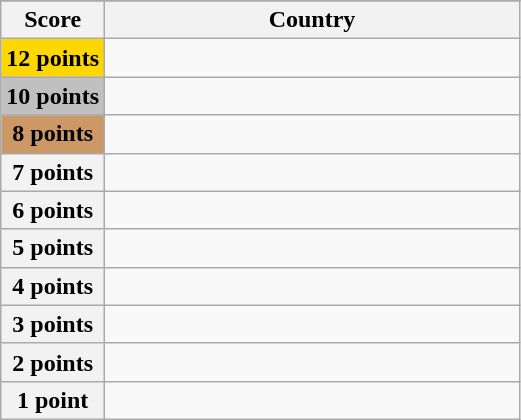<table class="wikitable">
<tr>
</tr>
<tr>
<th scope="col" width="20%">Score</th>
<th scope="col">Country</th>
</tr>
<tr>
<th scope="row" style="background:gold">12 points</th>
<td></td>
</tr>
<tr>
<th scope="row" style="background:silver">10 points</th>
<td></td>
</tr>
<tr>
<th scope="row" style="background:#CC9966">8 points</th>
<td></td>
</tr>
<tr>
<th scope="row">7 points</th>
<td></td>
</tr>
<tr>
<th scope="row">6 points</th>
<td></td>
</tr>
<tr>
<th scope="row">5 points</th>
<td></td>
</tr>
<tr>
<th scope="row">4 points</th>
<td></td>
</tr>
<tr>
<th scope="row">3 points</th>
<td></td>
</tr>
<tr>
<th scope="row">2 points</th>
<td></td>
</tr>
<tr>
<th scope="row">1 point</th>
<td></td>
</tr>
</table>
